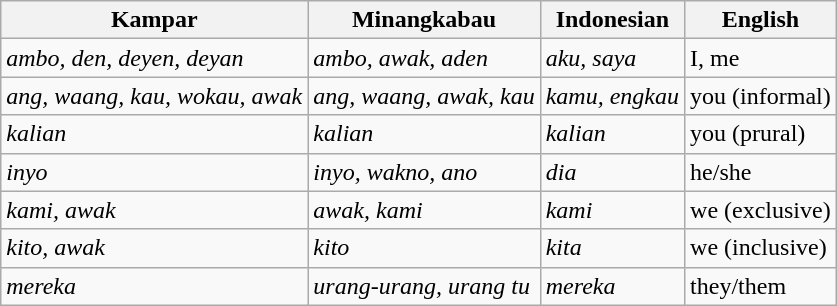<table class="wikitable">
<tr>
<th>Kampar</th>
<th>Minangkabau</th>
<th>Indonesian</th>
<th>English</th>
</tr>
<tr>
<td><em>ambo, den, deyen, deyan</em></td>
<td><em>ambo, awak, aden</em></td>
<td><em>aku, saya</em></td>
<td>I, me</td>
</tr>
<tr>
<td><em>ang, waang, kau, wokau, awak</em></td>
<td><em>ang, waang, awak, kau</em></td>
<td><em>kamu, engkau</em></td>
<td>you (informal)</td>
</tr>
<tr>
<td><em>kalian</em></td>
<td><em>kalian</em></td>
<td><em>kalian</em></td>
<td>you (prural)</td>
</tr>
<tr>
<td><em>inyo</em></td>
<td><em>inyo, wakno, ano</em></td>
<td><em>dia</em></td>
<td>he/she</td>
</tr>
<tr>
<td><em>kami, awak</em></td>
<td><em>awak, kami</em></td>
<td><em>kami</em></td>
<td>we (exclusive)</td>
</tr>
<tr>
<td><em>kito, awak</em></td>
<td><em>kito</em></td>
<td><em>kita</em></td>
<td>we (inclusive)</td>
</tr>
<tr>
<td><em>mereka</em></td>
<td><em>urang-urang, urang tu</em></td>
<td><em>mereka</em></td>
<td>they/them</td>
</tr>
</table>
